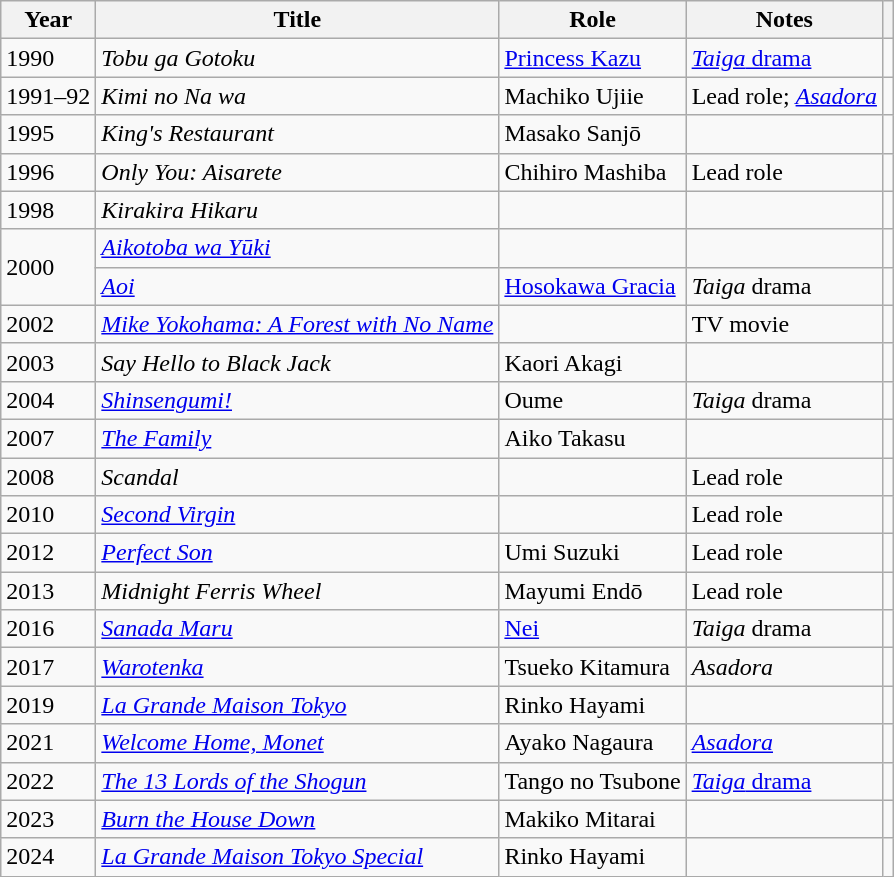<table class="wikitable sortable">
<tr>
<th>Year</th>
<th>Title</th>
<th>Role</th>
<th>Notes</th>
<th class="unsortable"></th>
</tr>
<tr>
<td>1990</td>
<td><em>Tobu ga Gotoku</em></td>
<td><a href='#'>Princess Kazu</a></td>
<td><a href='#'><em>Taiga</em> drama</a></td>
<td></td>
</tr>
<tr>
<td>1991–92</td>
<td><em>Kimi no Na wa</em></td>
<td>Machiko Ujiie</td>
<td>Lead role; <em><a href='#'>Asadora</a></em></td>
<td></td>
</tr>
<tr>
<td>1995</td>
<td><em>King's Restaurant</em></td>
<td>Masako Sanjō</td>
<td></td>
<td></td>
</tr>
<tr>
<td>1996</td>
<td><em>Only You: Aisarete</em></td>
<td>Chihiro Mashiba</td>
<td>Lead role</td>
<td></td>
</tr>
<tr>
<td>1998</td>
<td><em>Kirakira Hikaru</em></td>
<td></td>
<td></td>
<td></td>
</tr>
<tr>
<td rowspan="2">2000</td>
<td><em><a href='#'>Aikotoba wa Yūki</a></em></td>
<td></td>
<td></td>
<td></td>
</tr>
<tr>
<td><em><a href='#'>Aoi</a></em></td>
<td><a href='#'>Hosokawa Gracia</a></td>
<td><em>Taiga</em> drama</td>
<td></td>
</tr>
<tr>
<td>2002</td>
<td><em><a href='#'>Mike Yokohama: A Forest with No Name</a></em></td>
<td></td>
<td>TV movie</td>
<td></td>
</tr>
<tr>
<td>2003</td>
<td><em>Say Hello to Black Jack</em></td>
<td>Kaori Akagi</td>
<td></td>
<td></td>
</tr>
<tr>
<td>2004</td>
<td><em><a href='#'>Shinsengumi!</a></em></td>
<td>Oume</td>
<td><em>Taiga</em> drama</td>
<td></td>
</tr>
<tr>
<td>2007</td>
<td><em><a href='#'>The Family</a></em></td>
<td>Aiko Takasu</td>
<td></td>
<td></td>
</tr>
<tr>
<td>2008</td>
<td><em>Scandal</em></td>
<td></td>
<td>Lead role</td>
<td></td>
</tr>
<tr>
<td>2010</td>
<td><em><a href='#'>Second Virgin</a></em></td>
<td></td>
<td>Lead role</td>
<td></td>
</tr>
<tr>
<td>2012</td>
<td><em><a href='#'>Perfect Son</a></em></td>
<td>Umi Suzuki</td>
<td>Lead role</td>
<td></td>
</tr>
<tr>
<td>2013</td>
<td><em>Midnight Ferris Wheel</em></td>
<td>Mayumi Endō</td>
<td>Lead role</td>
<td></td>
</tr>
<tr>
<td>2016</td>
<td><em><a href='#'>Sanada Maru</a></em></td>
<td><a href='#'>Nei</a></td>
<td><em>Taiga</em> drama</td>
<td></td>
</tr>
<tr>
<td>2017</td>
<td><em><a href='#'>Warotenka</a></em></td>
<td>Tsueko Kitamura</td>
<td><em>Asadora</em></td>
<td></td>
</tr>
<tr>
<td>2019</td>
<td><em><a href='#'>La Grande Maison Tokyo</a></em></td>
<td>Rinko Hayami</td>
<td></td>
<td></td>
</tr>
<tr>
<td>2021</td>
<td><em><a href='#'>Welcome Home, Monet</a></em></td>
<td>Ayako Nagaura</td>
<td><em><a href='#'>Asadora</a></em></td>
<td></td>
</tr>
<tr>
<td>2022</td>
<td><em><a href='#'>The 13 Lords of the Shogun</a></em></td>
<td>Tango no Tsubone</td>
<td><a href='#'><em>Taiga</em> drama</a></td>
<td></td>
</tr>
<tr>
<td>2023</td>
<td><em><a href='#'>Burn the House Down</a></em></td>
<td>Makiko Mitarai</td>
<td></td>
<td></td>
</tr>
<tr>
<td>2024</td>
<td><em><a href='#'>La Grande Maison Tokyo Special</a></em></td>
<td>Rinko Hayami</td>
<td></td>
<td></td>
</tr>
</table>
